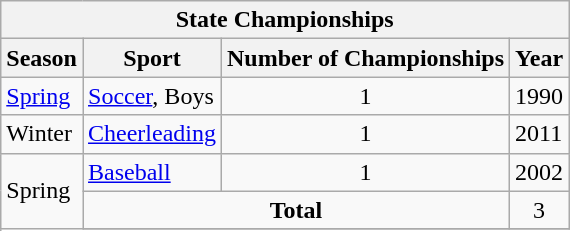<table class="wikitable">
<tr>
<th colspan=4>State Championships</th>
</tr>
<tr>
<th>Season</th>
<th>Sport</th>
<th>Number of Championships</th>
<th>Year</th>
</tr>
<tr>
<td rowspan=1><a href='#'>Spring</a></td>
<td><a href='#'>Soccer</a>, Boys</td>
<td align="center">1</td>
<td>1990</td>
</tr>
<tr>
<td rowspan=1>Winter</td>
<td><a href='#'>Cheerleading</a></td>
<td align="center">1</td>
<td>2011</td>
</tr>
<tr>
<td rowspan=90>Spring</td>
<td><a href='#'>Baseball</a></td>
<td align="center">1</td>
<td>2002</td>
</tr>
<tr>
<td align="center" colspan=2><strong>Total</strong></td>
<td align="center">3</td>
</tr>
<tr>
</tr>
</table>
